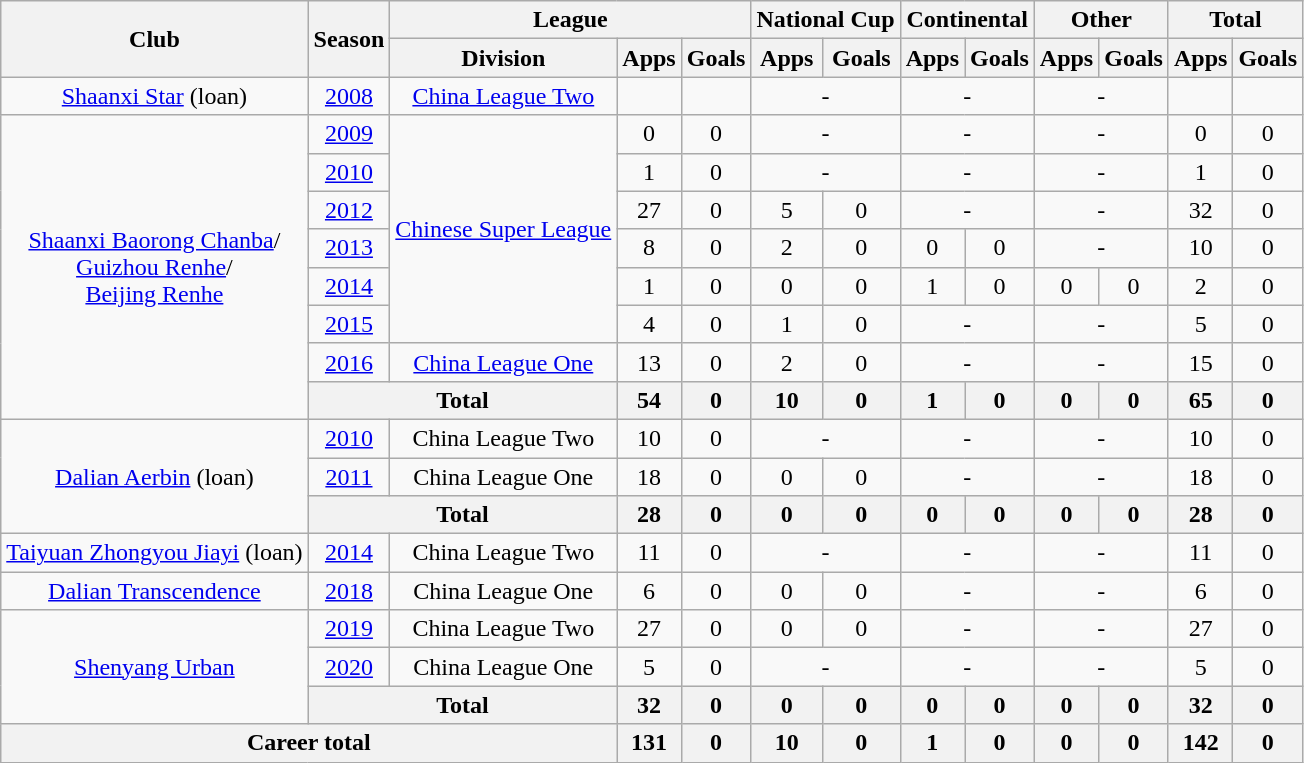<table class="wikitable" style="text-align: center">
<tr>
<th rowspan="2">Club</th>
<th rowspan="2">Season</th>
<th colspan="3">League</th>
<th colspan="2">National Cup</th>
<th colspan="2">Continental</th>
<th colspan="2">Other</th>
<th colspan="2">Total</th>
</tr>
<tr>
<th>Division</th>
<th>Apps</th>
<th>Goals</th>
<th>Apps</th>
<th>Goals</th>
<th>Apps</th>
<th>Goals</th>
<th>Apps</th>
<th>Goals</th>
<th>Apps</th>
<th>Goals</th>
</tr>
<tr>
<td><a href='#'>Shaanxi Star</a> (loan)</td>
<td><a href='#'>2008</a></td>
<td><a href='#'>China League Two</a></td>
<td></td>
<td></td>
<td colspan="2">-</td>
<td colspan="2">-</td>
<td colspan="2">-</td>
<td></td>
<td></td>
</tr>
<tr>
<td rowspan=8><a href='#'>Shaanxi Baorong Chanba</a>/ <br><a href='#'>Guizhou Renhe</a>/ <br><a href='#'>Beijing Renhe</a></td>
<td><a href='#'>2009</a></td>
<td rowspan=6><a href='#'>Chinese Super League</a></td>
<td>0</td>
<td>0</td>
<td colspan="2">-</td>
<td colspan="2">-</td>
<td colspan="2">-</td>
<td>0</td>
<td>0</td>
</tr>
<tr>
<td><a href='#'>2010</a></td>
<td>1</td>
<td>0</td>
<td colspan="2">-</td>
<td colspan="2">-</td>
<td colspan="2">-</td>
<td>1</td>
<td>0</td>
</tr>
<tr>
<td><a href='#'>2012</a></td>
<td>27</td>
<td>0</td>
<td>5</td>
<td>0</td>
<td colspan="2">-</td>
<td colspan="2">-</td>
<td>32</td>
<td>0</td>
</tr>
<tr>
<td><a href='#'>2013</a></td>
<td>8</td>
<td>0</td>
<td>2</td>
<td>0</td>
<td>0</td>
<td>0</td>
<td colspan="2">-</td>
<td>10</td>
<td>0</td>
</tr>
<tr>
<td><a href='#'>2014</a></td>
<td>1</td>
<td>0</td>
<td>0</td>
<td>0</td>
<td>1</td>
<td>0</td>
<td>0</td>
<td>0</td>
<td>2</td>
<td>0</td>
</tr>
<tr>
<td><a href='#'>2015</a></td>
<td>4</td>
<td>0</td>
<td>1</td>
<td>0</td>
<td colspan="2">-</td>
<td colspan="2">-</td>
<td>5</td>
<td>0</td>
</tr>
<tr>
<td><a href='#'>2016</a></td>
<td><a href='#'>China League One</a></td>
<td>13</td>
<td>0</td>
<td>2</td>
<td>0</td>
<td colspan="2">-</td>
<td colspan="2">-</td>
<td>15</td>
<td>0</td>
</tr>
<tr>
<th colspan=2>Total</th>
<th>54</th>
<th>0</th>
<th>10</th>
<th>0</th>
<th>1</th>
<th>0</th>
<th>0</th>
<th>0</th>
<th>65</th>
<th>0</th>
</tr>
<tr>
<td rowspan=3><a href='#'>Dalian Aerbin</a> (loan)</td>
<td><a href='#'>2010</a></td>
<td>China League Two</td>
<td>10</td>
<td>0</td>
<td colspan="2">-</td>
<td colspan="2">-</td>
<td colspan="2">-</td>
<td>10</td>
<td>0</td>
</tr>
<tr>
<td><a href='#'>2011</a></td>
<td>China League One</td>
<td>18</td>
<td>0</td>
<td>0</td>
<td>0</td>
<td colspan="2">-</td>
<td colspan="2">-</td>
<td>18</td>
<td>0</td>
</tr>
<tr>
<th colspan=2>Total</th>
<th>28</th>
<th>0</th>
<th>0</th>
<th>0</th>
<th>0</th>
<th>0</th>
<th>0</th>
<th>0</th>
<th>28</th>
<th>0</th>
</tr>
<tr>
<td><a href='#'>Taiyuan Zhongyou Jiayi</a> (loan)</td>
<td><a href='#'>2014</a></td>
<td>China League Two</td>
<td>11</td>
<td>0</td>
<td colspan="2">-</td>
<td colspan="2">-</td>
<td colspan="2">-</td>
<td>11</td>
<td>0</td>
</tr>
<tr>
<td><a href='#'>Dalian Transcendence</a></td>
<td><a href='#'>2018</a></td>
<td>China League One</td>
<td>6</td>
<td>0</td>
<td>0</td>
<td>0</td>
<td colspan="2">-</td>
<td colspan="2">-</td>
<td>6</td>
<td>0</td>
</tr>
<tr>
<td rowspan=3><a href='#'>Shenyang Urban</a></td>
<td><a href='#'>2019</a></td>
<td>China League Two</td>
<td>27</td>
<td>0</td>
<td>0</td>
<td>0</td>
<td colspan="2">-</td>
<td colspan="2">-</td>
<td>27</td>
<td>0</td>
</tr>
<tr>
<td><a href='#'>2020</a></td>
<td>China League One</td>
<td>5</td>
<td>0</td>
<td colspan="2">-</td>
<td colspan="2">-</td>
<td colspan="2">-</td>
<td>5</td>
<td>0</td>
</tr>
<tr>
<th colspan=2>Total</th>
<th>32</th>
<th>0</th>
<th>0</th>
<th>0</th>
<th>0</th>
<th>0</th>
<th>0</th>
<th>0</th>
<th>32</th>
<th>0</th>
</tr>
<tr>
<th colspan=3>Career total</th>
<th>131</th>
<th>0</th>
<th>10</th>
<th>0</th>
<th>1</th>
<th>0</th>
<th>0</th>
<th>0</th>
<th>142</th>
<th>0</th>
</tr>
</table>
